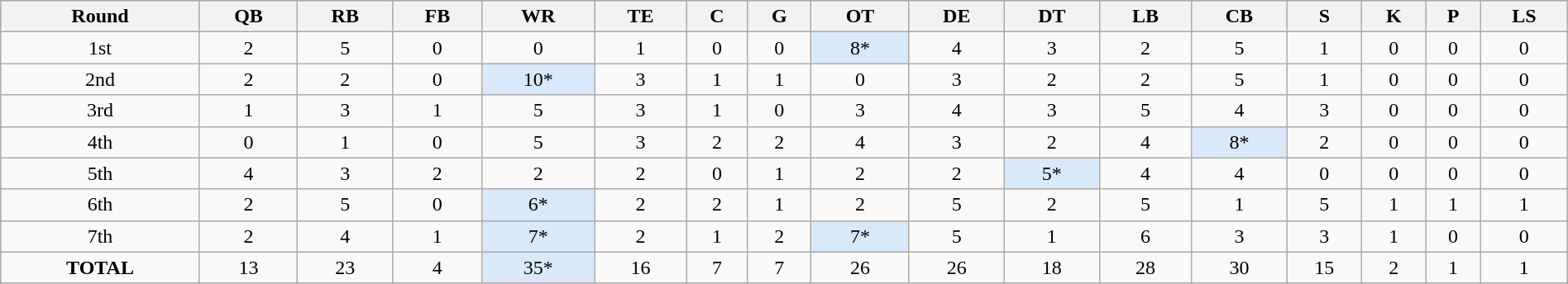<table class="wikitable sortable" style="width: 100%">
<tr style="background:#A8BDEC;">
<th>Round</th>
<th>QB</th>
<th>RB</th>
<th>FB</th>
<th>WR</th>
<th>TE</th>
<th>C</th>
<th>G</th>
<th>OT</th>
<th>DE</th>
<th>DT</th>
<th>LB</th>
<th>CB</th>
<th>S</th>
<th>K</th>
<th>P</th>
<th>LS</th>
</tr>
<tr style="text-align:center;">
<td>1st</td>
<td>2</td>
<td>5</td>
<td>0</td>
<td>0</td>
<td>1</td>
<td>0</td>
<td>0</td>
<td style="background:#d9e9f9;">8*</td>
<td>4</td>
<td>3</td>
<td>2</td>
<td>5</td>
<td>1</td>
<td>0</td>
<td>0</td>
<td>0</td>
</tr>
<tr style="text-align:center;">
<td>2nd</td>
<td>2</td>
<td>2</td>
<td>0</td>
<td style="background:#d9e9f9;">10*</td>
<td>3</td>
<td>1</td>
<td>1</td>
<td>0</td>
<td>3</td>
<td>2</td>
<td>2</td>
<td>5</td>
<td>1</td>
<td>0</td>
<td>0</td>
<td>0</td>
</tr>
<tr style="text-align:center;">
<td>3rd</td>
<td>1</td>
<td>3</td>
<td>1</td>
<td>5</td>
<td>3</td>
<td>1</td>
<td>0</td>
<td>3</td>
<td>4</td>
<td>3</td>
<td>5</td>
<td>4</td>
<td>3</td>
<td>0</td>
<td>0</td>
<td>0</td>
</tr>
<tr style="text-align:center;">
<td>4th</td>
<td>0</td>
<td>1</td>
<td>0</td>
<td>5</td>
<td>3</td>
<td>2</td>
<td>2</td>
<td>4</td>
<td>3</td>
<td>2</td>
<td>4</td>
<td style="background:#d9e9f9;">8*</td>
<td>2</td>
<td>0</td>
<td>0</td>
<td>0</td>
</tr>
<tr style="text-align:center;">
<td>5th</td>
<td>4</td>
<td>3</td>
<td>2</td>
<td>2</td>
<td>2</td>
<td>0</td>
<td>1</td>
<td>2</td>
<td>2</td>
<td style="background:#d9e9f9;">5*</td>
<td>4</td>
<td>4</td>
<td>0</td>
<td>0</td>
<td>0</td>
<td>0</td>
</tr>
<tr style="text-align:center;">
<td>6th</td>
<td>2</td>
<td>5</td>
<td>0</td>
<td style="background:#d9e9f9;">6*</td>
<td>2</td>
<td>2</td>
<td>1</td>
<td>2</td>
<td>5</td>
<td>2</td>
<td>5</td>
<td>1</td>
<td>5</td>
<td>1</td>
<td>1</td>
<td>1</td>
</tr>
<tr style="text-align:center;">
<td>7th</td>
<td>2</td>
<td>4</td>
<td>1</td>
<td style="background:#d9e9f9;">7*</td>
<td>2</td>
<td>1</td>
<td>2</td>
<td style="background:#d9e9f9;">7*</td>
<td>5</td>
<td>1</td>
<td>6</td>
<td>3</td>
<td>3</td>
<td>1</td>
<td>0</td>
<td>0</td>
</tr>
<tr class="sortbottom" style="background:#eeeee;">
<td align="center"><strong>TOTAL</strong></td>
<td align="center">13</td>
<td align="center">23</td>
<td align="center">4</td>
<td align="center" style="background:#d9e9f9;">35*</td>
<td align="center">16</td>
<td align="center">7</td>
<td align="center">7</td>
<td align="center">26</td>
<td align="center">26</td>
<td align="center">18</td>
<td align="center">28</td>
<td align="center">30</td>
<td align="center">15</td>
<td align="center">2</td>
<td align="center">1</td>
<td align="center">1</td>
</tr>
</table>
